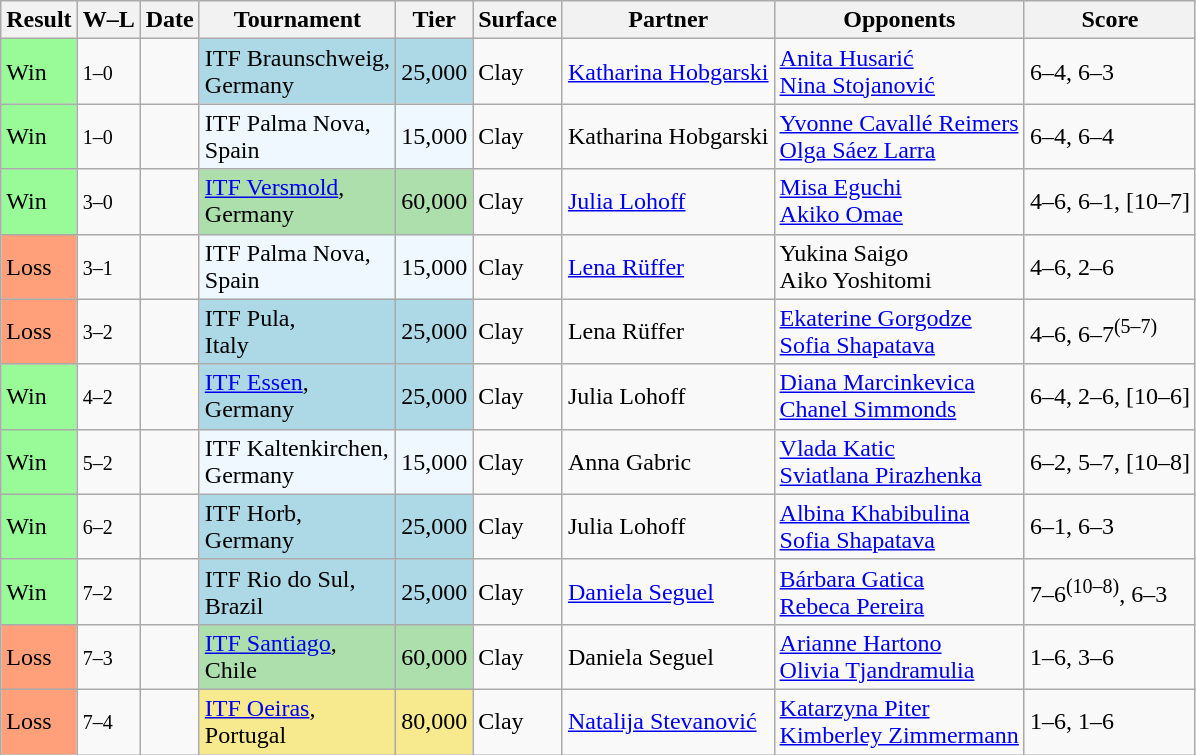<table class="sortable wikitable nowrap">
<tr>
<th>Result</th>
<th class="unsortable">W–L</th>
<th>Date</th>
<th>Tournament</th>
<th>Tier</th>
<th>Surface</th>
<th>Partner</th>
<th>Opponents</th>
<th class="unsortable">Score</th>
</tr>
<tr>
<td style="background:#98fb98;">Win</td>
<td><small>1–0</small></td>
<td></td>
<td style="background:lightblue;">ITF Braunschweig, <br> Germany</td>
<td style="background:lightblue;">25,000</td>
<td>Clay</td>
<td> <a href='#'>Katharina Hobgarski</a></td>
<td> <a href='#'>Anita Husarić</a> <br>  <a href='#'>Nina Stojanović</a></td>
<td>6–4, 6–3</td>
</tr>
<tr>
<td style="background:#98fb98;">Win</td>
<td><small>1–0</small></td>
<td></td>
<td style="background:#f0f8ff;">ITF Palma Nova, <br> Spain</td>
<td style="background:#f0f8ff;">15,000</td>
<td>Clay</td>
<td> Katharina Hobgarski</td>
<td> <a href='#'>Yvonne Cavallé Reimers</a> <br>  <a href='#'>Olga Sáez Larra</a></td>
<td>6–4, 6–4</td>
</tr>
<tr>
<td style="background:#98fb98;">Win</td>
<td><small>3–0</small></td>
<td><a href='#'></a></td>
<td style="background:#addfad;"><a href='#'>ITF Versmold</a>, <br> Germany</td>
<td style="background:#addfad;">60,000</td>
<td>Clay</td>
<td> <a href='#'>Julia Lohoff</a></td>
<td> <a href='#'>Misa Eguchi</a> <br>  <a href='#'>Akiko Omae</a></td>
<td>4–6, 6–1, [10–7]</td>
</tr>
<tr>
<td style="background:#ffa07a;">Loss</td>
<td><small>3–1</small></td>
<td></td>
<td style="background:#f0f8ff;">ITF Palma Nova, <br> Spain</td>
<td style="background:#f0f8ff;">15,000</td>
<td>Clay</td>
<td> <a href='#'>Lena Rüffer</a></td>
<td> Yukina Saigo <br>  Aiko Yoshitomi</td>
<td>4–6, 2–6</td>
</tr>
<tr>
<td style="background:#ffa07a;">Loss</td>
<td><small>3–2</small></td>
<td></td>
<td style="background:lightblue;">ITF Pula, <br> Italy</td>
<td style="background:lightblue;">25,000</td>
<td>Clay</td>
<td> Lena Rüffer</td>
<td> <a href='#'>Ekaterine Gorgodze</a> <br>  <a href='#'>Sofia Shapatava</a></td>
<td>4–6, 6–7<sup>(5–7)</sup></td>
</tr>
<tr>
<td style="background:#98fb98;">Win</td>
<td><small>4–2</small></td>
<td></td>
<td style="background:lightblue;"><a href='#'>ITF Essen</a>, <br> Germany</td>
<td style="background:lightblue;">25,000</td>
<td>Clay</td>
<td> Julia Lohoff</td>
<td> <a href='#'>Diana Marcinkevica</a> <br>  <a href='#'>Chanel Simmonds</a></td>
<td>6–4, 2–6, [10–6]</td>
</tr>
<tr>
<td style="background:#98fb98;">Win</td>
<td><small>5–2</small></td>
<td></td>
<td style="background:#f0f8ff;">ITF Kaltenkirchen, <br> Germany</td>
<td style="background:#f0f8ff;">15,000</td>
<td>Clay</td>
<td> Anna Gabric</td>
<td> <a href='#'>Vlada Katic</a> <br>  <a href='#'>Sviatlana Pirazhenka</a></td>
<td>6–2, 5–7, [10–8]</td>
</tr>
<tr>
<td style="background:#98fb98;">Win</td>
<td><small>6–2</small></td>
<td></td>
<td style="background:lightblue;">ITF Horb, <br> Germany</td>
<td style="background:lightblue;">25,000</td>
<td>Clay</td>
<td> Julia Lohoff</td>
<td> <a href='#'>Albina Khabibulina</a> <br>  <a href='#'>Sofia Shapatava</a></td>
<td>6–1, 6–3</td>
</tr>
<tr>
<td style="background:#98fb98;">Win</td>
<td><small>7–2</small></td>
<td></td>
<td style="background:lightblue;">ITF Rio do Sul, <br> Brazil</td>
<td style="background:lightblue;">25,000</td>
<td>Clay</td>
<td> <a href='#'>Daniela Seguel</a></td>
<td> <a href='#'>Bárbara Gatica</a> <br>  <a href='#'>Rebeca Pereira</a></td>
<td>7–6<sup>(10–8)</sup>, 6–3</td>
</tr>
<tr>
<td style="background:#ffa07a;">Loss</td>
<td><small>7–3</small></td>
<td><a href='#'></a></td>
<td style="background:#addfad;"><a href='#'>ITF Santiago</a>, <br> Chile</td>
<td style="background:#addfad;">60,000</td>
<td>Clay</td>
<td> Daniela Seguel</td>
<td> <a href='#'>Arianne Hartono</a> <br>  <a href='#'>Olivia Tjandramulia</a></td>
<td>1–6, 3–6</td>
</tr>
<tr>
<td style="background:#ffa07a;">Loss</td>
<td><small>7–4</small></td>
<td><a href='#'></a></td>
<td style="background:#f7e98e;"><a href='#'>ITF Oeiras</a>, <br> Portugal</td>
<td style="background:#f7e98e;">80,000</td>
<td>Clay</td>
<td> <a href='#'>Natalija Stevanović</a></td>
<td> <a href='#'>Katarzyna Piter</a> <br>  <a href='#'>Kimberley Zimmermann</a></td>
<td>1–6, 1–6</td>
</tr>
</table>
